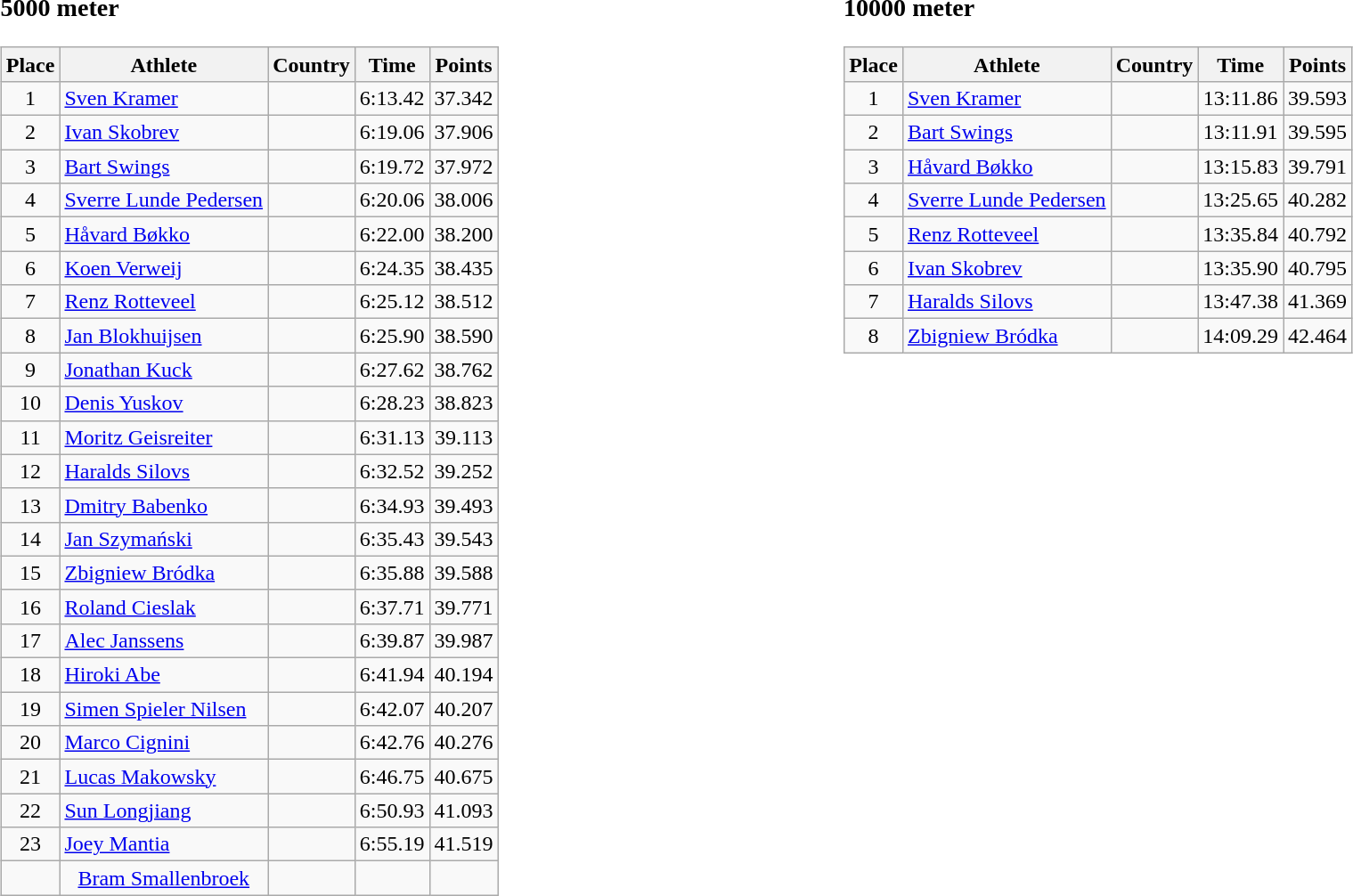<table width=100%>
<tr>
<td width=50% align=left valign=top><br><h3>5000 meter</h3><table class="wikitable" border="1" style="text-align:center;">
<tr>
<th>Place</th>
<th>Athlete</th>
<th>Country</th>
<th>Time</th>
<th>Points</th>
</tr>
<tr>
<td>1</td>
<td align=left><a href='#'>Sven Kramer</a></td>
<td align=left></td>
<td>6:13.42</td>
<td>37.342</td>
</tr>
<tr>
<td>2</td>
<td align=left><a href='#'>Ivan Skobrev</a></td>
<td align=left></td>
<td>6:19.06</td>
<td>37.906</td>
</tr>
<tr>
<td>3</td>
<td align=left><a href='#'>Bart Swings</a></td>
<td align=left></td>
<td>6:19.72</td>
<td>37.972</td>
</tr>
<tr>
<td>4</td>
<td align=left><a href='#'>Sverre Lunde Pedersen</a></td>
<td align=left></td>
<td>6:20.06</td>
<td>38.006</td>
</tr>
<tr>
<td>5</td>
<td align=left><a href='#'>Håvard Bøkko</a></td>
<td align=left></td>
<td>6:22.00</td>
<td>38.200</td>
</tr>
<tr>
<td>6</td>
<td align=left><a href='#'>Koen Verweij</a></td>
<td align=left></td>
<td>6:24.35</td>
<td>38.435</td>
</tr>
<tr>
<td>7</td>
<td align=left><a href='#'>Renz Rotteveel</a></td>
<td align=left></td>
<td>6:25.12</td>
<td>38.512</td>
</tr>
<tr>
<td>8</td>
<td align=left><a href='#'>Jan Blokhuijsen</a></td>
<td align=left></td>
<td>6:25.90</td>
<td>38.590</td>
</tr>
<tr>
<td>9</td>
<td align=left><a href='#'>Jonathan Kuck</a></td>
<td align=left></td>
<td>6:27.62</td>
<td>38.762</td>
</tr>
<tr>
<td>10</td>
<td align=left><a href='#'>Denis Yuskov</a></td>
<td align=left></td>
<td>6:28.23</td>
<td>38.823</td>
</tr>
<tr>
<td>11</td>
<td align=left><a href='#'>Moritz Geisreiter</a></td>
<td align=left></td>
<td>6:31.13</td>
<td>39.113</td>
</tr>
<tr>
<td>12</td>
<td align=left><a href='#'>Haralds Silovs</a></td>
<td align=left></td>
<td>6:32.52</td>
<td>39.252</td>
</tr>
<tr>
<td>13</td>
<td align=left><a href='#'>Dmitry Babenko</a></td>
<td align=left></td>
<td>6:34.93</td>
<td>39.493</td>
</tr>
<tr>
<td>14</td>
<td align=left><a href='#'>Jan Szymański</a></td>
<td align=left></td>
<td>6:35.43</td>
<td>39.543</td>
</tr>
<tr>
<td>15</td>
<td align=left><a href='#'>Zbigniew Bródka</a></td>
<td align=left></td>
<td>6:35.88</td>
<td>39.588</td>
</tr>
<tr>
<td>16</td>
<td align=left><a href='#'>Roland Cieslak</a></td>
<td align=left></td>
<td>6:37.71</td>
<td>39.771</td>
</tr>
<tr>
<td>17</td>
<td align=left><a href='#'>Alec Janssens</a></td>
<td align=left></td>
<td>6:39.87</td>
<td>39.987</td>
</tr>
<tr>
<td>18</td>
<td align=left><a href='#'>Hiroki Abe</a></td>
<td align=left></td>
<td>6:41.94</td>
<td>40.194</td>
</tr>
<tr>
<td>19</td>
<td align=left><a href='#'>Simen Spieler Nilsen</a></td>
<td align=left></td>
<td>6:42.07</td>
<td>40.207</td>
</tr>
<tr>
<td>20</td>
<td align=left><a href='#'>Marco Cignini</a></td>
<td align=left></td>
<td>6:42.76</td>
<td>40.276</td>
</tr>
<tr>
<td>21</td>
<td align=left><a href='#'>Lucas Makowsky</a></td>
<td align=left></td>
<td>6:46.75</td>
<td>40.675</td>
</tr>
<tr>
<td>22</td>
<td align=left><a href='#'>Sun Longjiang</a></td>
<td align=left></td>
<td>6:50.93</td>
<td>41.093</td>
</tr>
<tr>
<td>23</td>
<td align=left><a href='#'>Joey Mantia</a></td>
<td align=left></td>
<td>6:55.19</td>
<td>41.519</td>
</tr>
<tr>
<td></td>
<td><a href='#'>Bram Smallenbroek</a></td>
<td align=left></td>
<td></td>
<td></td>
</tr>
</table>
</td>
<td width=50% align=left valign=top><br><h3>10000 meter</h3><table class="wikitable" border="1" style="text-align:center;">
<tr>
<th>Place</th>
<th>Athlete</th>
<th>Country</th>
<th>Time</th>
<th>Points</th>
</tr>
<tr>
<td>1</td>
<td align=left><a href='#'>Sven Kramer</a></td>
<td align=left></td>
<td>13:11.86</td>
<td>39.593</td>
</tr>
<tr>
<td>2</td>
<td align=left><a href='#'>Bart Swings</a></td>
<td align=left></td>
<td>13:11.91</td>
<td>39.595</td>
</tr>
<tr>
<td>3</td>
<td align=left><a href='#'>Håvard Bøkko</a></td>
<td align=left></td>
<td>13:15.83</td>
<td>39.791</td>
</tr>
<tr>
<td>4</td>
<td align=left><a href='#'>Sverre Lunde Pedersen</a></td>
<td align=left></td>
<td>13:25.65</td>
<td>40.282</td>
</tr>
<tr>
<td>5</td>
<td align=left><a href='#'>Renz Rotteveel</a></td>
<td align=left></td>
<td>13:35.84</td>
<td>40.792</td>
</tr>
<tr>
<td>6</td>
<td align=left><a href='#'>Ivan Skobrev</a></td>
<td align=left></td>
<td>13:35.90</td>
<td>40.795</td>
</tr>
<tr>
<td>7</td>
<td align=left><a href='#'>Haralds Silovs</a></td>
<td align=left></td>
<td>13:47.38</td>
<td>41.369</td>
</tr>
<tr>
<td>8</td>
<td align=left><a href='#'>Zbigniew Bródka</a></td>
<td align=left></td>
<td>14:09.29</td>
<td>42.464</td>
</tr>
</table>
</td>
</tr>
</table>
